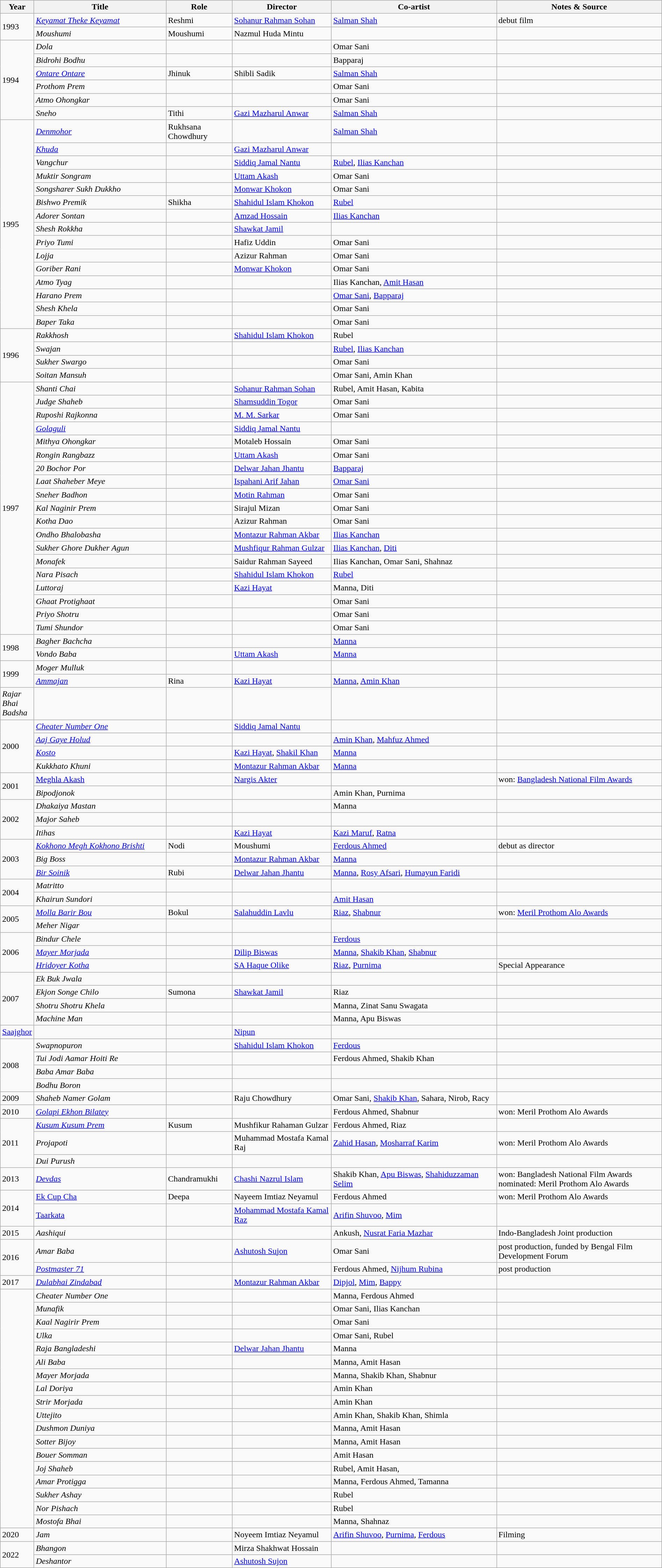<table class="wikitable" width= "100%">
<tr>
<th width= "5%">Year</th>
<th width= "20%">Title</th>
<th width= "10%">Role</th>
<th width= "15%">Director</th>
<th width= "25%">Co-artist</th>
<th width= "25%">Notes & Source</th>
</tr>
<tr>
<td rowspan="2">1993</td>
<td><em><a href='#'>Keyamat Theke Keyamat</a></em></td>
<td>Reshmi</td>
<td><a href='#'>Sohanur Rahman Sohan</a></td>
<td><a href='#'>Salman Shah</a></td>
<td>debut film</td>
</tr>
<tr>
<td><em>Moushumi</em></td>
<td>Moushumi</td>
<td>Nazmul Huda Mintu</td>
<td></td>
<td></td>
</tr>
<tr>
<td rowspan="6">1994</td>
<td><em>Dola</em></td>
<td></td>
<td></td>
<td>Omar Sani</td>
<td></td>
</tr>
<tr>
<td><em>Bidrohi Bodhu</em></td>
<td></td>
<td></td>
<td>Bapparaj</td>
<td></td>
</tr>
<tr>
<td><em><a href='#'>Ontare Ontare</a></em></td>
<td>Jhinuk</td>
<td>Shibli Sadik</td>
<td><a href='#'>Salman Shah</a></td>
<td></td>
</tr>
<tr>
<td><em>Prothom Prem</em></td>
<td></td>
<td></td>
<td>Omar Sani</td>
<td></td>
</tr>
<tr>
<td><em>Atmo Ohongkar</em></td>
<td></td>
<td></td>
<td>Omar Sani</td>
<td></td>
</tr>
<tr>
<td><em>Sneho</em></td>
<td>Tithi</td>
<td><a href='#'>Gazi Mazharul Anwar</a></td>
<td><a href='#'>Salman Shah</a></td>
<td></td>
</tr>
<tr>
<td rowspan="15">1995</td>
<td><em><a href='#'>Denmohor</a></em></td>
<td>Rukhsana Chowdhury</td>
<td></td>
<td><a href='#'>Salman Shah</a></td>
<td></td>
</tr>
<tr>
<td><em><a href='#'>Khuda</a></em></td>
<td></td>
<td><a href='#'>Gazi Mazharul Anwar</a></td>
<td></td>
<td></td>
</tr>
<tr>
<td><em>Vangchur</em></td>
<td></td>
<td><a href='#'>Siddiq Jamal Nantu</a></td>
<td><a href='#'>Rubel</a>, <a href='#'>Ilias Kanchan</a></td>
<td></td>
</tr>
<tr>
<td><em>Muktir Songram</em></td>
<td></td>
<td><a href='#'>Uttam Akash</a></td>
<td>Omar Sani</td>
<td></td>
</tr>
<tr>
<td><em>Songsharer Sukh Dukkho</em></td>
<td></td>
<td><a href='#'>Monwar Khokon</a></td>
<td>Omar Sani</td>
<td></td>
</tr>
<tr>
<td><em>Bishwo Premik</em></td>
<td>Shikha</td>
<td><a href='#'>Shahidul Islam Khokon</a></td>
<td><a href='#'>Rubel</a></td>
<td></td>
</tr>
<tr>
<td><em>Adorer Sontan</em></td>
<td></td>
<td><a href='#'>Amzad Hossain</a></td>
<td><a href='#'>Ilias Kanchan</a></td>
<td></td>
</tr>
<tr>
<td><em>Shesh Rokkha</em></td>
<td></td>
<td><a href='#'>Shawkat Jamil</a></td>
<td></td>
<td></td>
</tr>
<tr>
<td><em>Priyo Tumi</em></td>
<td></td>
<td>Hafiz Uddin</td>
<td>Omar Sani</td>
<td></td>
</tr>
<tr>
<td><em>Lojja</em></td>
<td></td>
<td>Azizur Rahman</td>
<td>Omar Sani</td>
<td></td>
</tr>
<tr>
<td><em>Goriber Rani</em></td>
<td></td>
<td><a href='#'>Monwar Khokon</a></td>
<td>Omar Sani</td>
<td></td>
</tr>
<tr>
<td><em>Atmo Tyag</em></td>
<td></td>
<td></td>
<td>Ilias Kanchan, <a href='#'>Amit Hasan</a></td>
<td></td>
</tr>
<tr>
<td><em>Harano Prem</em></td>
<td></td>
<td></td>
<td><a href='#'>Omar Sani</a>, <a href='#'>Bapparaj</a></td>
<td></td>
</tr>
<tr>
<td><em>Shesh Khela</em></td>
<td></td>
<td></td>
<td>Omar Sani</td>
<td></td>
</tr>
<tr>
<td><em>Baper Taka</em></td>
<td></td>
<td></td>
<td>Omar Sani</td>
<td></td>
</tr>
<tr>
<td rowspan="4">1996</td>
<td><em>Rakkhosh</em></td>
<td></td>
<td><a href='#'>Shahidul Islam Khokon</a></td>
<td>Rubel</td>
<td></td>
</tr>
<tr>
<td><em>Swajan</em></td>
<td></td>
<td></td>
<td><a href='#'>Rubel</a>, <a href='#'>Ilias Kanchan</a></td>
<td></td>
</tr>
<tr>
<td><em>Sukher Swargo</em></td>
<td></td>
<td></td>
<td>Omar Sani</td>
<td></td>
</tr>
<tr>
<td><em>Soitan Mansuh</em></td>
<td></td>
<td></td>
<td>Omar Sani, Amin Khan</td>
<td></td>
</tr>
<tr>
<td rowspan="19">1997</td>
<td><em>Shanti Chai</em></td>
<td></td>
<td><a href='#'>Sohanur Rahman Sohan</a></td>
<td>Rubel, Amit Hasan, Kabita</td>
<td></td>
</tr>
<tr>
<td><em>Judge Shaheb</em></td>
<td></td>
<td><a href='#'>Shamsuddin Togor</a></td>
<td>Omar Sani</td>
<td></td>
</tr>
<tr>
<td><em>Ruposhi Rajkonna</em></td>
<td></td>
<td><a href='#'>M. M. Sarkar</a></td>
<td>Omar Sani</td>
<td></td>
</tr>
<tr>
<td><em><a href='#'>Golaguli</a></em></td>
<td></td>
<td><a href='#'>Siddiq Jamal Nantu</a></td>
<td></td>
<td></td>
</tr>
<tr>
<td><em>Mithya Ohongkar</em></td>
<td></td>
<td>Motaleb Hossain</td>
<td>Omar Sani</td>
<td></td>
</tr>
<tr>
<td><em>Rongin Rangbazz</em></td>
<td></td>
<td><a href='#'>Uttam Akash</a></td>
<td>Omar Sani</td>
<td></td>
</tr>
<tr>
<td><em>20 Bochor Por</em></td>
<td></td>
<td><a href='#'>Delwar Jahan Jhantu</a></td>
<td><a href='#'>Bapparaj</a></td>
<td></td>
</tr>
<tr>
<td><em>Laat Shaheber Meye</em></td>
<td></td>
<td><a href='#'>Ispahani Arif Jahan</a></td>
<td><a href='#'>Omar Sani</a></td>
<td></td>
</tr>
<tr>
<td><em>Sneher Badhon</em></td>
<td></td>
<td><a href='#'>Motin Rahman</a></td>
<td>Omar Sani</td>
<td></td>
</tr>
<tr>
<td><em>Kal Naginir Prem</em></td>
<td></td>
<td>Sirajul Mizan</td>
<td>Omar Sani</td>
<td></td>
</tr>
<tr>
<td><em>Kotha Dao</em></td>
<td></td>
<td>Azizur Rahman</td>
<td>Omar Sani</td>
<td></td>
</tr>
<tr>
<td><em>Ondho Bhalobasha</em></td>
<td></td>
<td><a href='#'>Montazur Rahman Akbar</a></td>
<td><a href='#'>Ilias Kanchan</a></td>
<td></td>
</tr>
<tr>
<td><em>Sukher Ghore Dukher Agun</em></td>
<td></td>
<td><a href='#'>Mushfiqur Rahman Gulzar</a></td>
<td><a href='#'>Ilias Kanchan</a>, <a href='#'>Diti</a></td>
<td></td>
</tr>
<tr>
<td><em>Monafek</em></td>
<td></td>
<td>Saidur Rahman Sayeed</td>
<td>Ilias Kanchan, Omar Sani, Shahnaz</td>
<td></td>
</tr>
<tr>
<td><em>Nara Pisach</em></td>
<td></td>
<td><a href='#'>Shahidul Islam Khokon</a></td>
<td><a href='#'>Rubel</a></td>
<td></td>
</tr>
<tr>
<td><em>Luttoraj</em></td>
<td></td>
<td><a href='#'>Kazi Hayat</a></td>
<td>Manna, Diti</td>
<td></td>
</tr>
<tr>
<td><em>Ghaat Protighaat</em></td>
<td></td>
<td></td>
<td>Omar Sani</td>
<td></td>
</tr>
<tr>
<td><em>Priyo Shotru</em></td>
<td></td>
<td></td>
<td>Omar Sani</td>
<td></td>
</tr>
<tr>
<td><em>Tumi Shundor</em></td>
<td></td>
<td></td>
<td>Omar Sani</td>
<td></td>
</tr>
<tr>
<td rowspan="2">1998</td>
<td><em>Bagher Bachcha</em></td>
<td></td>
<td></td>
<td><a href='#'>Manna</a></td>
<td></td>
</tr>
<tr>
<td><em>Vondo Baba</em></td>
<td></td>
<td><a href='#'>Uttam Akash</a></td>
<td><a href='#'>Manna</a></td>
<td></td>
</tr>
<tr>
<td rowspan="2">1999</td>
<td><em>Moger Mulluk</em></td>
<td></td>
<td></td>
<td></td>
<td></td>
</tr>
<tr>
<td><em><a href='#'>Ammajan</a></em></td>
<td>Rina</td>
<td><a href='#'>Kazi Hayat</a></td>
<td><a href='#'>Manna</a>, <a href='#'>Amin Khan</a></td>
<td></td>
</tr>
<tr>
<td><em>Rajar Bhai Badsha</em></td>
<td></td>
<td></td>
<td></td>
<td></td>
</tr>
<tr>
<td rowspan="4">2000</td>
<td><em><a href='#'>Cheater Number One</a></em></td>
<td></td>
<td><a href='#'>Siddiq Jamal Nantu</a></td>
<td></td>
<td></td>
</tr>
<tr>
<td><em><a href='#'>Aaj Gaye Holud</a></em></td>
<td></td>
<td></td>
<td><a href='#'>Amin Khan</a>, <a href='#'>Mahfuz Ahmed</a></td>
<td></td>
</tr>
<tr>
<td><em><a href='#'>Kosto</a></em></td>
<td></td>
<td><a href='#'>Kazi Hayat</a>, <a href='#'>Shakil Khan</a></td>
<td><a href='#'>Manna</a></td>
<td></td>
</tr>
<tr>
<td><em>Kukkhato Khuni</em></td>
<td></td>
<td><a href='#'>Montazur Rahman Akbar</a></td>
<td><a href='#'>Manna</a></td>
<td></td>
</tr>
<tr>
<td rowspan="2">2001</td>
<td><a href='#'>Meghla Akash</a></td>
<td></td>
<td><a href='#'>Nargis Akter</a></td>
<td></td>
<td>won: <a href='#'>Bangladesh National Film Awards</a></td>
</tr>
<tr>
<td><em>Bipodjonok</em></td>
<td></td>
<td></td>
<td>Amin Khan, Purnima</td>
<td></td>
</tr>
<tr>
<td rowspan="3">2002</td>
<td><em>Dhakaiya Mastan</em></td>
<td></td>
<td></td>
<td>Manna</td>
<td></td>
</tr>
<tr>
<td><em>Major Saheb</em></td>
<td></td>
<td></td>
<td></td>
<td></td>
</tr>
<tr>
<td><em>Itihas</em></td>
<td></td>
<td><a href='#'>Kazi Hayat</a></td>
<td><a href='#'>Kazi Maruf</a>, <a href='#'>Ratna</a></td>
<td></td>
</tr>
<tr>
<td rowspan="3">2003</td>
<td><em><a href='#'>Kokhono Megh Kokhono Brishti</a></em></td>
<td>Nodi</td>
<td>Moushumi</td>
<td><a href='#'>Ferdous Ahmed</a></td>
<td>debut as director</td>
</tr>
<tr>
<td><em>Big Boss</em></td>
<td></td>
<td><a href='#'>Montazur Rahman Akbar</a></td>
<td><a href='#'>Manna</a></td>
<td></td>
</tr>
<tr>
<td><em><a href='#'>Bir Soinik</a></em></td>
<td>Rubi</td>
<td><a href='#'>Delwar Jahan Jhantu</a></td>
<td><a href='#'>Manna</a>, <a href='#'>Rosy Afsari</a>, <a href='#'>Humayun Faridi</a></td>
<td></td>
</tr>
<tr>
<td rowspan="2">2004</td>
<td><em>Matritto</em></td>
<td></td>
<td></td>
<td></td>
<td></td>
</tr>
<tr>
<td><em>Khairun Sundori</em></td>
<td></td>
<td></td>
<td><a href='#'>Amit Hasan</a></td>
<td></td>
</tr>
<tr>
<td rowspan="2">2005</td>
<td><em><a href='#'>Molla Barir Bou</a></em></td>
<td>Bokul</td>
<td><a href='#'>Salahuddin Lavlu</a></td>
<td><a href='#'>Riaz</a>, <a href='#'>Shabnur</a></td>
<td>won: <a href='#'>Meril Prothom Alo Awards</a></td>
</tr>
<tr>
<td><em>Meher Nigar</em></td>
<td></td>
<td></td>
<td></td>
<td></td>
</tr>
<tr>
<td rowspan="3">2006</td>
<td><em>Bindur Chele</em></td>
<td></td>
<td></td>
<td><a href='#'>Ferdous</a></td>
<td></td>
</tr>
<tr>
<td><em><a href='#'>Mayer Morjada</a></em></td>
<td></td>
<td><a href='#'>Dilip Biswas</a></td>
<td><a href='#'>Manna</a>, <a href='#'>Shakib Khan</a>, <a href='#'>Shabnur</a></td>
<td></td>
</tr>
<tr>
<td><em><a href='#'>Hridoyer Kotha</a></em></td>
<td></td>
<td><a href='#'>SA Haque Olike</a></td>
<td><a href='#'>Riaz</a>, <a href='#'>Purnima</a></td>
<td>Special Appearance</td>
</tr>
<tr>
<td rowspan="4">2007</td>
<td><em>Ek Buk Jwala</em></td>
<td></td>
<td></td>
<td></td>
<td></td>
</tr>
<tr>
<td><em>Ekjon Songe Chilo</em></td>
<td>Sumona</td>
<td><a href='#'>Shawkat Jamil</a></td>
<td>Riaz</td>
<td></td>
</tr>
<tr>
<td><em>Shotru Shotru Khela</em></td>
<td></td>
<td></td>
<td>Manna, Zinat Sanu Swagata</td>
<td></td>
</tr>
<tr>
<td><em>Machine Man</em></td>
<td></td>
<td></td>
<td>Manna, Apu Biswas</td>
<td></td>
</tr>
<tr>
<td><a href='#'>Saajghor</a></td>
<td></td>
<td></td>
<td><a href='#'>Nipun</a></td>
<td></td>
</tr>
<tr>
<td rowspan="4">2008</td>
<td><em>Swapnopuron</em></td>
<td></td>
<td><a href='#'>Shahidul Islam Khokon</a></td>
<td><a href='#'>Ferdous</a></td>
<td></td>
</tr>
<tr>
<td><em>Tui Jodi Aamar Hoiti Re</em></td>
<td></td>
<td></td>
<td>Ferdous Ahmed, Shakib Khan</td>
<td></td>
</tr>
<tr>
<td><em>Baba Amar Baba</em></td>
<td></td>
<td></td>
<td></td>
<td></td>
</tr>
<tr>
<td><em>Bodhu Boron</em></td>
<td></td>
<td></td>
<td></td>
<td></td>
</tr>
<tr>
<td>2009</td>
<td><em>Shaheb Namer Golam</em></td>
<td></td>
<td>Raju Chowdhury</td>
<td>Omar Sani, <a href='#'>Shakib Khan</a>, Sahara, Nirob, Racy</td>
<td></td>
</tr>
<tr>
<td>2010</td>
<td><em><a href='#'>Golapi Ekhon Bilatey</a></em></td>
<td></td>
<td></td>
<td>Ferdous Ahmed, Shabnur</td>
<td>won: Meril Prothom Alo Awards</td>
</tr>
<tr>
<td rowspan="3">2011</td>
<td><em><a href='#'>Kusum Kusum Prem</a></em></td>
<td>Kusum</td>
<td>Mushfikur Rahaman Gulzar</td>
<td>Ferdous Ahmed, Riaz</td>
<td></td>
</tr>
<tr>
<td><em>Projapoti</em></td>
<td></td>
<td>Muhammad Mostafa Kamal Raj</td>
<td><a href='#'>Zahid Hasan</a>, <a href='#'>Mosharraf Karim</a></td>
<td>won: Meril Prothom Alo Awards</td>
</tr>
<tr>
<td><em>Dui Purush</em></td>
<td></td>
<td></td>
<td></td>
<td></td>
</tr>
<tr>
<td>2013</td>
<td><em><a href='#'>Devdas</a></em></td>
<td>Chandramukhi</td>
<td><a href='#'>Chashi Nazrul Islam</a></td>
<td>Shakib Khan, <a href='#'>Apu Biswas</a>, <a href='#'>Shahiduzzaman Selim</a></td>
<td>won: Bangladesh National Film Awards <br> nominated: Meril Prothom Alo Awards</td>
</tr>
<tr>
<td rowspan="2">2014</td>
<td><a href='#'>Ek Cup Cha</a></td>
<td>Deepa</td>
<td>Nayeem Imtiaz Neyamul</td>
<td>Ferdous Ahmed</td>
<td>won: Meril Prothom Alo Awards</td>
</tr>
<tr>
<td><a href='#'>Taarkata</a></td>
<td></td>
<td><a href='#'>Mohammad Mostafa Kamal Raz</a></td>
<td><a href='#'>Arifin Shuvoo</a>, <a href='#'>Mim</a></td>
<td></td>
</tr>
<tr>
<td>2015</td>
<td><em>Aashiqui</em></td>
<td></td>
<td></td>
<td>Ankush, <a href='#'>Nusrat Faria Mazhar</a></td>
<td>Indo-Bangladesh Joint production</td>
</tr>
<tr>
<td rowspan="2">2016</td>
<td><em>Amar Baba</em></td>
<td></td>
<td><a href='#'>Ashutosh Sujon</a></td>
<td>Omar Sani</td>
<td>post production, funded by Bengal Film Development Forum</td>
</tr>
<tr>
<td><em><a href='#'>Postmaster 71</a></em></td>
<td></td>
<td></td>
<td>Ferdous Ahmed, <a href='#'>Nijhum Rubina</a></td>
<td>post production</td>
</tr>
<tr>
<td>2017</td>
<td><em><a href='#'>Dulabhai Zindabad</a></em></td>
<td></td>
<td><a href='#'>Montazur Rahman Akbar</a></td>
<td><a href='#'>Dipjol</a>, <a href='#'>Mim</a>, <a href='#'>Bappy</a></td>
<td></td>
</tr>
<tr>
<td rowspan="18"></td>
<td><em>Cheater Number One</em></td>
<td></td>
<td></td>
<td>Manna, Ferdous Ahmed</td>
<td></td>
</tr>
<tr>
<td><em>Munafik</em></td>
<td></td>
<td></td>
<td>Omar Sani, Ilias Kanchan</td>
<td></td>
</tr>
<tr>
<td><em>Kaal Nagirir Prem</em></td>
<td></td>
<td></td>
<td>Omar Sani</td>
<td></td>
</tr>
<tr>
<td><em>Ulka</em></td>
<td></td>
<td></td>
<td>Omar Sani, Rubel</td>
<td></td>
</tr>
<tr>
<td><em>Raja Bangladeshi</em></td>
<td></td>
<td><a href='#'>Delwar Jahan Jhantu</a></td>
<td>Manna</td>
<td></td>
</tr>
<tr>
<td><em>Ali Baba</em></td>
<td></td>
<td></td>
<td>Manna, Amit Hasan</td>
<td></td>
</tr>
<tr>
<td><em>Mayer Morjada</em></td>
<td></td>
<td></td>
<td>Manna, Shakib Khan, Shabnur</td>
<td></td>
</tr>
<tr>
<td><em>Lal Doriya</em></td>
<td></td>
<td></td>
<td>Amin Khan</td>
<td></td>
</tr>
<tr>
<td><em>Strir Morjada</em></td>
<td></td>
<td></td>
<td>Amin Khan</td>
<td></td>
</tr>
<tr>
<td><em>Uttejito</em></td>
<td></td>
<td></td>
<td>Amin Khan, Shakib Khan, Shimla</td>
<td></td>
</tr>
<tr>
<td><em>Dushmon Duniya</em></td>
<td></td>
<td></td>
<td>Manna, Amit Hasan</td>
<td></td>
</tr>
<tr>
<td><em>Sotter Bijoy</em></td>
<td></td>
<td></td>
<td>Manna, Amit Hasan</td>
<td></td>
</tr>
<tr>
<td><em>Bouer Somman</em></td>
<td></td>
<td></td>
<td>Amit Hasan</td>
<td></td>
</tr>
<tr>
<td><em>Joj Shaheb</em></td>
<td></td>
<td></td>
<td>Rubel, Amit Hasan,</td>
<td></td>
</tr>
<tr>
<td><em>Amar Protigga</em></td>
<td></td>
<td></td>
<td>Manna, Ferdous Ahmed, Tamanna</td>
<td></td>
</tr>
<tr>
<td><em>Sukher Ashay</em></td>
<td></td>
<td></td>
<td>Rubel</td>
<td></td>
</tr>
<tr>
<td><em>Nor Pishach</em></td>
<td></td>
<td></td>
<td>Rubel</td>
<td></td>
</tr>
<tr>
<td><em>Mostofa Bhai</em></td>
<td></td>
<td></td>
<td>Manna, Shahnaz</td>
<td></td>
</tr>
<tr>
<td>2020</td>
<td><em>Jam</em></td>
<td></td>
<td>Noyeem Imtiaz Neyamul</td>
<td><a href='#'>Arifin Shuvoo</a>, <a href='#'>Purnima</a>, <a href='#'>Ferdous</a></td>
<td>Filming</td>
</tr>
<tr>
<td rowspan="2">2022</td>
<td><em>Bhangon</em></td>
<td></td>
<td>Mirza Shakhwat Hossain</td>
<td></td>
<td></td>
</tr>
<tr>
<td><em>Deshantor</em></td>
<td></td>
<td><a href='#'>Ashutosh Sujon</a></td>
<td></td>
<td></td>
</tr>
</table>
